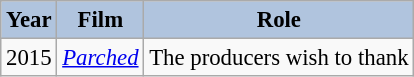<table class="wikitable" style="font-size:95%;">
<tr>
<th style="background:#B0C4DE;">Year</th>
<th style="background:#B0C4DE;">Film</th>
<th style="background:#B0C4DE;">Role</th>
</tr>
<tr>
<td>2015</td>
<td><em><a href='#'>Parched</a></em></td>
<td>The producers wish to thank</td>
</tr>
</table>
